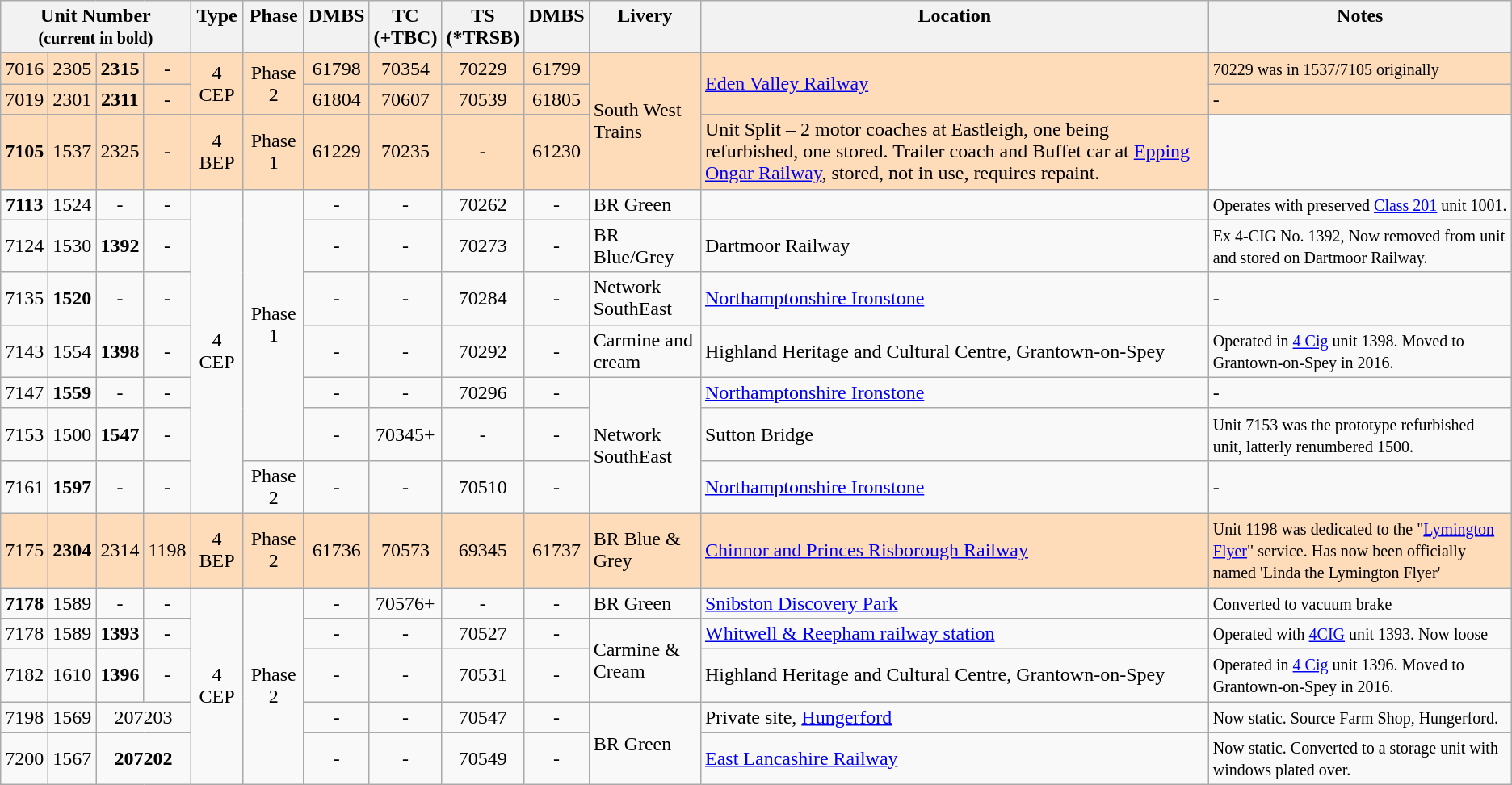<table class="wikitable">
<tr>
<th colspan=4>Unit Number <br><small>(current in bold)</small></th>
<th valign="top">Type</th>
<th valign="top">Phase</th>
<th valign="top">DMBS</th>
<th valign="top">TC <br>(+TBC)</th>
<th valign="top">TS <br>(*TRSB)</th>
<th valign="top">DMBS</th>
<th valign="top" align=left>Livery</th>
<th valign="top" align=left>Location</th>
<th valign="top" align=left>Notes</th>
</tr>
<tr>
<td bgcolor=fedcba align=center>7016</td>
<td bgcolor=fedcba align=center>2305</td>
<td bgcolor=fedcba align=center><strong>2315</strong></td>
<td bgcolor=fedcba align=center>-</td>
<td rowspan="2" bgcolor="fedcba" align="center">4 CEP</td>
<td rowspan="2" bgcolor="fedcba" align="center">Phase 2</td>
<td bgcolor=fedcba align=center>61798</td>
<td bgcolor=fedcba align=center>70354</td>
<td bgcolor=fedcba align=center>70229</td>
<td bgcolor=fedcba align=center>61799</td>
<td rowspan="3" bgcolor="fedcba">South West Trains</td>
<td rowspan="2" bgcolor="fedcba"><a href='#'>Eden Valley Railway</a></td>
<td bgcolor=fedcba align=left><small>70229 was in 1537/7105 originally</small></td>
</tr>
<tr>
<td bgcolor=fedcba align=center>7019</td>
<td bgcolor=fedcba align=center>2301</td>
<td bgcolor=fedcba align=center><strong>2311</strong></td>
<td bgcolor=fedcba align=center>-</td>
<td bgcolor=fedcba align=center>61804</td>
<td bgcolor=fedcba align=center>70607</td>
<td bgcolor=fedcba align=center>70539</td>
<td bgcolor=fedcba align=center>61805</td>
<td bgcolor=fedcba align=left>-</td>
</tr>
<tr>
<td bgcolor=fedcba align=center><strong>7105</strong></td>
<td bgcolor=fedcba align=center>1537</td>
<td bgcolor=fedcba align=center>2325</td>
<td bgcolor=fedcba align=center>-</td>
<td bgcolor=fedcba align=center>4 BEP</td>
<td bgcolor=fedcba align=center>Phase 1</td>
<td bgcolor=fedcba align=center>61229</td>
<td bgcolor=fedcba align=center>70235</td>
<td bgcolor=fedcba align=center>-</td>
<td bgcolor=fedcba align=center>61230</td>
<td bgcolor=fedcba>Unit Split – 2 motor coaches at Eastleigh, one being refurbished, one stored. Trailer coach and Buffet car at <a href='#'>Epping Ongar Railway</a>, stored, not in use, requires repaint.</td>
</tr>
<tr>
<td align=center><strong>7113</strong></td>
<td align=center>1524</td>
<td align=center>-</td>
<td align=center>-</td>
<td rowspan="7" align="center">4 CEP</td>
<td rowspan="6" align="center">Phase 1</td>
<td align=center>-</td>
<td align=center>-</td>
<td align=center>70262</td>
<td align=center>-</td>
<td>BR Green</td>
<td></td>
<td align=left><small>Operates with preserved <a href='#'>Class 201</a> unit 1001.</small></td>
</tr>
<tr>
<td align=center>7124</td>
<td align=center>1530</td>
<td align=center><strong>1392</strong></td>
<td align=center>-</td>
<td align=center>-</td>
<td align=center>-</td>
<td align=center>70273</td>
<td align=center>-</td>
<td>BR Blue/Grey</td>
<td>Dartmoor Railway</td>
<td align=left><small>Ex 4-CIG No. 1392, Now removed from unit and stored on Dartmoor Railway.</small></td>
</tr>
<tr>
<td align=center>7135</td>
<td align=center><strong>1520</strong></td>
<td align=center>-</td>
<td align=center>-</td>
<td align=center>-</td>
<td align=center>-</td>
<td align=center>70284</td>
<td align=center>-</td>
<td>Network SouthEast</td>
<td><a href='#'>Northamptonshire Ironstone</a></td>
<td align=left>-</td>
</tr>
<tr>
<td align=center>7143</td>
<td align=center>1554</td>
<td align=center><strong>1398</strong></td>
<td align=center>-</td>
<td align=center>-</td>
<td align=center>-</td>
<td align=center>70292</td>
<td align=center>-</td>
<td>Carmine and cream</td>
<td>Highland Heritage and Cultural Centre, Grantown-on-Spey</td>
<td align=left><small>Operated in <a href='#'>4 Cig</a> unit 1398. Moved to Grantown-on-Spey in 2016.</small></td>
</tr>
<tr>
<td align=center>7147</td>
<td align=center><strong>1559</strong></td>
<td align=center>-</td>
<td align=center>-</td>
<td align=center>-</td>
<td align=center>-</td>
<td align=center>70296</td>
<td align=center>-</td>
<td rowspan="3">Network SouthEast</td>
<td><a href='#'>Northamptonshire Ironstone</a></td>
<td align=left>-</td>
</tr>
<tr>
<td align=center>7153</td>
<td align=center>1500</td>
<td align=center><strong>1547</strong></td>
<td align=center>-</td>
<td align=center>-</td>
<td align=center>70345+</td>
<td align=center>-</td>
<td align=center>-</td>
<td>Sutton Bridge</td>
<td><small>Unit 7153 was the prototype refurbished unit, latterly renumbered 1500.</small></td>
</tr>
<tr>
<td align=center>7161</td>
<td align=center><strong>1597</strong></td>
<td align=center>-</td>
<td align=center>-</td>
<td align=center>Phase 2</td>
<td align=center>-</td>
<td align=center>-</td>
<td align=center>70510</td>
<td align=center>-</td>
<td><a href='#'>Northamptonshire Ironstone</a></td>
<td align=left>-</td>
</tr>
<tr>
<td bgcolor=fedcba align=center>7175</td>
<td bgcolor=fedcba align=center><strong>2304</strong></td>
<td bgcolor=fedcba align=center>2314</td>
<td bgcolor=fedcba align=center>1198</td>
<td bgcolor=fedcba align=center>4 BEP</td>
<td bgcolor=fedcba align=center>Phase 2</td>
<td bgcolor=fedcba align=center>61736</td>
<td bgcolor=fedcba align=center>70573</td>
<td bgcolor=fedcba align=center>69345</td>
<td bgcolor=fedcba align=center>61737</td>
<td bgcolor="fedcba">BR Blue & Grey</td>
<td bgcolor="fedcba"><a href='#'>Chinnor and Princes Risborough Railway</a></td>
<td bgcolor=fedcba align=left><small>Unit 1198 was dedicated to the "<a href='#'>Lymington Flyer</a>" service. Has now been officially named 'Linda the Lymington Flyer'</small></td>
</tr>
<tr>
<td align=center><strong>7178</strong></td>
<td align=center>1589</td>
<td align=center>-</td>
<td align=center>-</td>
<td rowspan="5" align="center">4 CEP</td>
<td rowspan="5" align="center">Phase 2</td>
<td align=center>-</td>
<td align=center>70576+</td>
<td align=center>-</td>
<td align=center>-</td>
<td>BR Green</td>
<td><a href='#'>Snibston Discovery Park</a></td>
<td align=left><small>Converted to vacuum brake</small></td>
</tr>
<tr>
<td align=center>7178</td>
<td align=center>1589</td>
<td align=center><strong>1393</strong></td>
<td align=center>-</td>
<td align=center>-</td>
<td align=center>-</td>
<td align=center>70527</td>
<td align=center>-</td>
<td rowspan="2">Carmine & Cream</td>
<td><a href='#'>Whitwell & Reepham railway station</a></td>
<td align=left><small>Operated with <a href='#'>4CIG</a> unit 1393. Now loose</small></td>
</tr>
<tr>
<td align=center>7182</td>
<td align=center>1610</td>
<td align=center><strong>1396</strong></td>
<td align=center>-</td>
<td align=center>-</td>
<td align=center>-</td>
<td align=center>70531</td>
<td align=center>-</td>
<td>Highland Heritage and Cultural Centre, Grantown-on-Spey</td>
<td align=left><small>Operated in <a href='#'>4 Cig</a> unit 1396. Moved to Grantown-on-Spey in 2016.</small></td>
</tr>
<tr>
<td align=center>7198</td>
<td align=center>1569</td>
<td colspan=2 align=center>207203</td>
<td align=center>-</td>
<td align=center>-</td>
<td align=center>70547</td>
<td align=center>-</td>
<td rowspan="2">BR Green</td>
<td>Private site, <a href='#'>Hungerford</a></td>
<td align=left><small>Now static. Source Farm Shop, Hungerford.</small></td>
</tr>
<tr>
<td align=center>7200</td>
<td align=center>1567</td>
<td colspan=2 align=center><strong>207202</strong></td>
<td align=center>-</td>
<td align=center>-</td>
<td align=center>70549</td>
<td align=center>-</td>
<td><a href='#'>East Lancashire Railway</a></td>
<td align=left><small>Now static. Converted to a storage unit with windows plated over.</small></td>
</tr>
</table>
